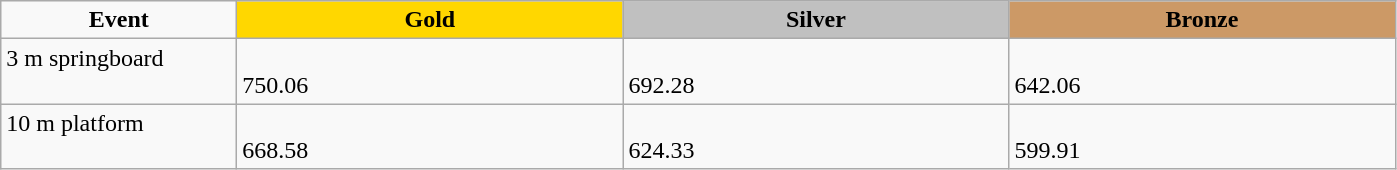<table class="wikitable" style="text-align:left">
<tr align="center">
<td width=150><strong>Event</strong></td>
<td width=250 bgcolor=gold><strong>Gold</strong></td>
<td width=250 bgcolor=silver><strong>Silver</strong></td>
<td width=250 bgcolor=CC9966><strong>Bronze</strong></td>
</tr>
<tr valign="top">
<td>3 m springboard<br><div></div></td>
<td><br> 750.06</td>
<td><br>692.28</td>
<td><br>642.06</td>
</tr>
<tr valign="top">
<td>10 m platform<br><div></div></td>
<td><br>668.58</td>
<td><br> 624.33</td>
<td><br> 599.91</td>
</tr>
</table>
